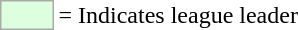<table>
<tr>
<td style="background:#DDFFDD; border:1px solid #aaa; width:2em;"></td>
<td>= Indicates league leader</td>
</tr>
</table>
